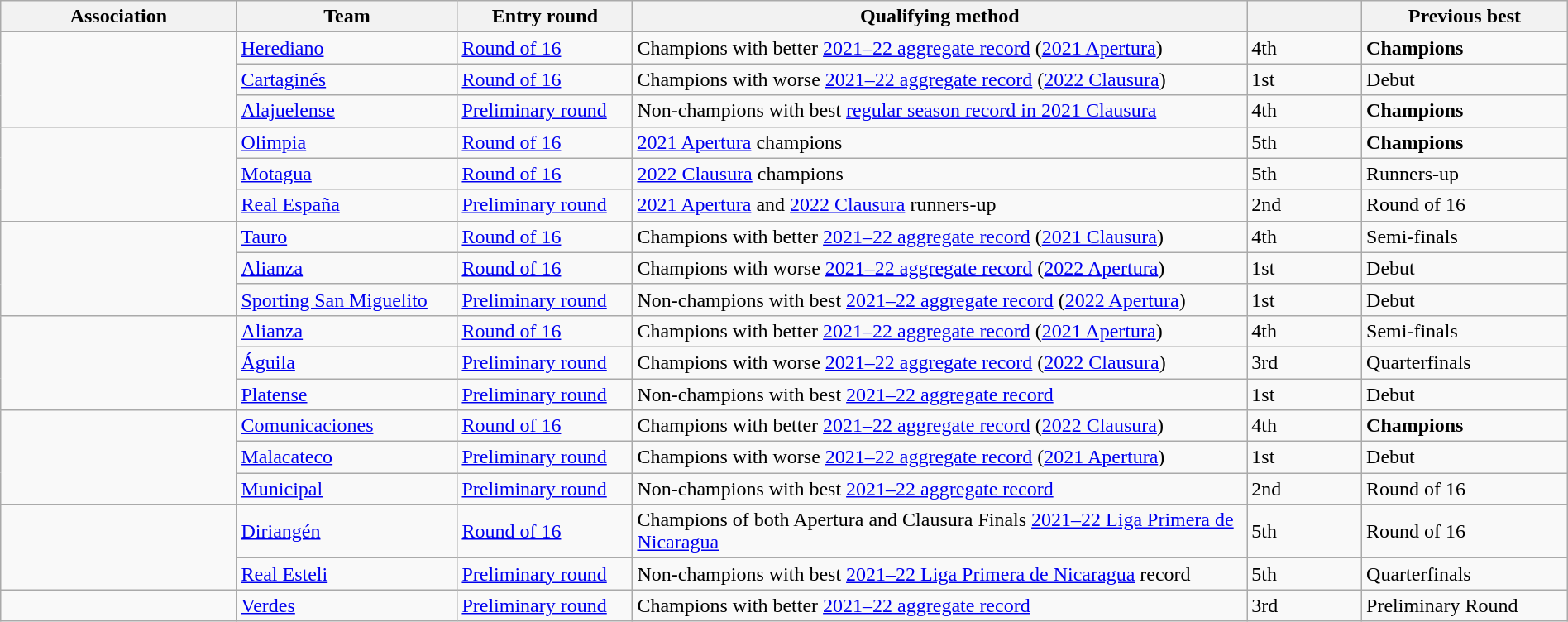<table class="wikitable" style="table-layout:fixed;width:100%;">
<tr>
<th width=15%>Association</th>
<th width=14%>Team</th>
<th width=11%>Entry round</th>
<th width=40%>Qualifying method</th>
<th width=7%> </th>
<th width=13%>Previous best </th>
</tr>
<tr>
<td rowspan=3> </td>
<td><a href='#'>Herediano</a></td>
<td><a href='#'>Round of 16</a></td>
<td>Champions with better <a href='#'>2021–22 aggregate record</a> (<a href='#'>2021 Apertura</a>)</td>
<td>4th </td>
<td><strong>Champions </strong></td>
</tr>
<tr>
<td><a href='#'>Cartaginés</a></td>
<td><a href='#'>Round of 16</a></td>
<td>Champions with worse <a href='#'>2021–22 aggregate record</a> (<a href='#'>2022 Clausura</a>)</td>
<td>1st</td>
<td>Debut</td>
</tr>
<tr>
<td><a href='#'>Alajuelense</a></td>
<td><a href='#'>Preliminary round</a></td>
<td>Non-champions with best <a href='#'>regular season record in 2021 Clausura</a></td>
<td>4th </td>
<td><strong>Champions </strong></td>
</tr>
<tr>
<td rowspan=3> </td>
<td><a href='#'>Olimpia</a></td>
<td><a href='#'>Round of 16</a></td>
<td><a href='#'>2021 Apertura</a> champions</td>
<td>5th </td>
<td><strong>Champions </strong></td>
</tr>
<tr>
<td><a href='#'>Motagua</a></td>
<td><a href='#'>Round of 16</a></td>
<td><a href='#'>2022 Clausura</a> champions</td>
<td>5th </td>
<td>Runners-up </td>
</tr>
<tr>
<td><a href='#'>Real España</a></td>
<td><a href='#'>Preliminary round</a></td>
<td><a href='#'>2021 Apertura</a> and <a href='#'>2022 Clausura</a> runners-up</td>
<td>2nd </td>
<td>Round of 16 </td>
</tr>
<tr>
<td rowspan=3> </td>
<td><a href='#'>Tauro</a></td>
<td><a href='#'>Round of 16</a></td>
<td>Champions with better <a href='#'>2021–22 aggregate record</a> (<a href='#'>2021 Clausura</a>)</td>
<td>4th </td>
<td>Semi-finals </td>
</tr>
<tr>
<td><a href='#'>Alianza</a></td>
<td><a href='#'>Round of 16</a></td>
<td>Champions with worse <a href='#'>2021–22 aggregate record</a> (<a href='#'>2022 Apertura</a>)</td>
<td>1st</td>
<td>Debut</td>
</tr>
<tr>
<td><a href='#'>Sporting San Miguelito</a></td>
<td><a href='#'>Preliminary round</a></td>
<td>Non-champions with best <a href='#'>2021–22 aggregate record</a> (<a href='#'>2022 Apertura</a>)</td>
<td>1st</td>
<td>Debut</td>
</tr>
<tr>
<td rowspan=3> </td>
<td><a href='#'>Alianza</a></td>
<td><a href='#'>Round of 16</a></td>
<td>Champions with better <a href='#'>2021–22 aggregate record</a> (<a href='#'>2021 Apertura</a>)</td>
<td>4th </td>
<td>Semi-finals </td>
</tr>
<tr>
<td><a href='#'>Águila</a></td>
<td><a href='#'>Preliminary round</a></td>
<td>Champions with worse <a href='#'>2021–22 aggregate record</a> (<a href='#'>2022 Clausura</a>)</td>
<td>3rd </td>
<td>Quarterfinals </td>
</tr>
<tr>
<td><a href='#'>Platense</a></td>
<td><a href='#'>Preliminary round</a></td>
<td>Non-champions with best <a href='#'>2021–22 aggregate record</a></td>
<td>1st</td>
<td>Debut</td>
</tr>
<tr>
<td rowspan=3> </td>
<td><a href='#'>Comunicaciones</a></td>
<td><a href='#'>Round of 16</a></td>
<td>Champions with better <a href='#'>2021–22 aggregate record</a> (<a href='#'>2022 Clausura</a>)</td>
<td>4th </td>
<td><strong>Champions </strong></td>
</tr>
<tr>
<td><a href='#'>Malacateco</a></td>
<td><a href='#'>Preliminary round</a></td>
<td>Champions with worse <a href='#'>2021–22 aggregate record</a> (<a href='#'>2021 Apertura</a>)</td>
<td>1st</td>
<td>Debut</td>
</tr>
<tr>
<td><a href='#'>Municipal</a></td>
<td><a href='#'>Preliminary round</a></td>
<td>Non-champions with best <a href='#'>2021–22 aggregate record</a></td>
<td>2nd </td>
<td>Round of 16 </td>
</tr>
<tr>
<td rowspan=2> </td>
<td><a href='#'>Diriangén</a></td>
<td><a href='#'>Round of 16</a></td>
<td>Champions of both Apertura and Clausura Finals <a href='#'>2021–22 Liga Primera de Nicaragua</a></td>
<td>5th </td>
<td>Round of 16 </td>
</tr>
<tr>
<td><a href='#'>Real Esteli</a></td>
<td><a href='#'>Preliminary round</a></td>
<td>Non-champions with best <a href='#'>2021–22 Liga Primera de Nicaragua</a> record</td>
<td>5th </td>
<td>Quarterfinals </td>
</tr>
<tr>
<td> </td>
<td><a href='#'>Verdes</a></td>
<td><a href='#'>Preliminary round</a></td>
<td>Champions with better <a href='#'>2021–22 aggregate record</a></td>
<td>3rd </td>
<td>Preliminary Round </td>
</tr>
</table>
